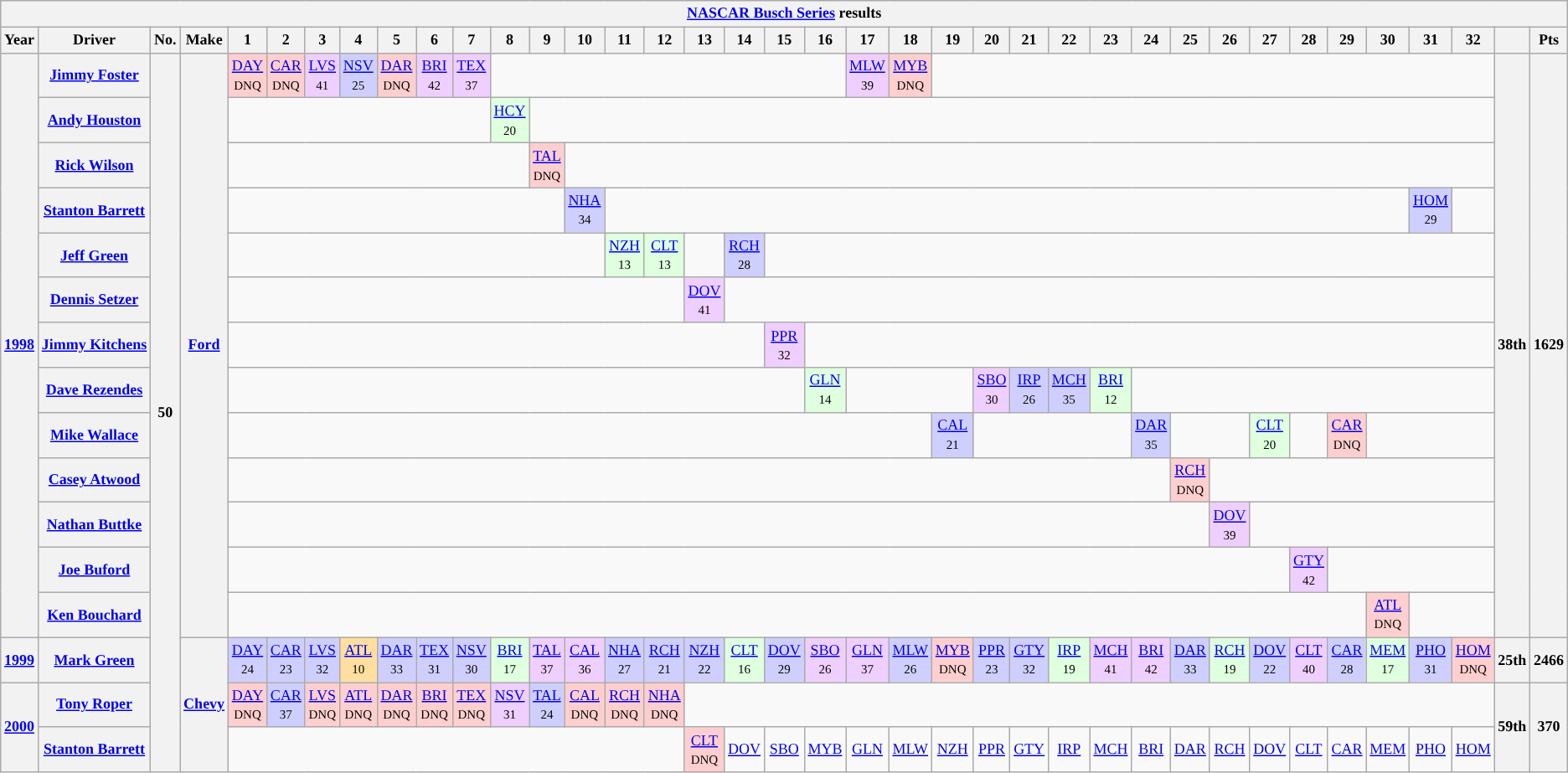<table class="wikitable" style="text-align:center; font-size:75%">
<tr>
<th colspan="42"><a href='#'>NASCAR Busch Series</a> results</th>
</tr>
<tr>
<th>Year</th>
<th>Driver</th>
<th>No.</th>
<th>Make</th>
<th>1</th>
<th>2</th>
<th>3</th>
<th>4</th>
<th>5</th>
<th>6</th>
<th>7</th>
<th>8</th>
<th>9</th>
<th>10</th>
<th>11</th>
<th>12</th>
<th>13</th>
<th>14</th>
<th>15</th>
<th>16</th>
<th>17</th>
<th>18</th>
<th>19</th>
<th>20</th>
<th>21</th>
<th>22</th>
<th>23</th>
<th>24</th>
<th>25</th>
<th>26</th>
<th>27</th>
<th>28</th>
<th>29</th>
<th>30</th>
<th>31</th>
<th>32</th>
<th></th>
<th>Pts</th>
</tr>
<tr>
<th rowspan=13><a href='#'>1998</a></th>
<th><a href='#'>Jimmy Foster</a></th>
<th rowspan=16>50</th>
<th rowspan=13><a href='#'>Ford</a></th>
<td style="background:#FFCFCF;"><a href='#'>DAY</a><br><small>DNQ</small></td>
<td style="background:#FFCFCF;"><a href='#'>CAR</a><br><small>DNQ</small></td>
<td style="background:#EFCFFF;"><a href='#'>LVS</a><br><small>41</small></td>
<td style='background:#CFCFFF;"'><a href='#'>NSV</a><br><small>25</small></td>
<td style="background:#FFCFCF;"><a href='#'>DAR</a><br><small>DNQ</small></td>
<td style="background:#EFCFFF;"><a href='#'>BRI</a><br><small>42</small></td>
<td style="background:#EFCFFF;"><a href='#'>TEX</a><br><small>37</small></td>
<td colspan=9></td>
<td style="background:#EFCFFF;"><a href='#'>MLW</a><br><small>39</small></td>
<td style="background:#FFCFCF;"><a href='#'>MYB</a><br><small>DNQ</small></td>
<td colspan=14></td>
<th rowspan=13>38th</th>
<th rowspan=13>1629</th>
</tr>
<tr>
<th><a href='#'>Andy Houston</a></th>
<td colspan=7></td>
<td style="background:#DFFFDF;"><a href='#'>HCY</a><br><small>20</small></td>
<td colspan=24></td>
</tr>
<tr>
<th><a href='#'>Rick Wilson</a></th>
<td colspan=8></td>
<td style="background:#FFCFCF;"><a href='#'>TAL</a><br><small>DNQ</small></td>
<td colspan=23></td>
</tr>
<tr>
<th><a href='#'>Stanton Barrett</a></th>
<td colspan=9></td>
<td style="background:#CFCFFF;"><a href='#'>NHA</a><br><small>34</small></td>
<td colspan=20></td>
<td style="background:#CFCFFF;"><a href='#'>HOM</a><br><small>29</small></td>
<td colspan=1></td>
</tr>
<tr>
<th><a href='#'>Jeff Green</a></th>
<td colspan=10></td>
<td style="background:#DFFFDF;"><a href='#'>NZH</a><br><small>13</small></td>
<td style="background:#DFFFDF;"><a href='#'>CLT</a><br><small>13</small></td>
<td colspan=1></td>
<td style="background:#CFCFFF;"><a href='#'>RCH</a><br><small>28</small></td>
<td colspan=18></td>
</tr>
<tr>
<th><a href='#'>Dennis Setzer</a></th>
<td colspan=12></td>
<td style="background:#EFCFFF;"><a href='#'>DOV</a><br><small>41</small></td>
<td colspan=20></td>
</tr>
<tr>
<th><a href='#'>Jimmy Kitchens</a></th>
<td colspan=14></td>
<td style="background:#EFCFFF;"><a href='#'>PPR</a><br><small>32</small></td>
<td colspan=17></td>
</tr>
<tr>
<th><a href='#'>Dave Rezendes</a></th>
<td colspan=15></td>
<td style="background:#DFFFDF;"><a href='#'>GLN</a><br><small>14</small></td>
<td colspan=3></td>
<td style="background:#EFCFFF;"><a href='#'>SBO</a><br><small>30</small></td>
<td style="background:#CFCFFF;"><a href='#'>IRP</a><br><small>26</small></td>
<td style="background:#CFCFFF;"><a href='#'>MCH</a><br><small>35</small></td>
<td style="background:#DFFFDF;"><a href='#'>BRI</a><br><small>12</small></td>
<td colspan=9></td>
</tr>
<tr>
<th><a href='#'>Mike Wallace</a></th>
<td colspan=18></td>
<td style="background:#CFCFFF;"><a href='#'>CAL</a><br><small>21</small></td>
<td colspan=4></td>
<td style="background:#CFCFFF;"><a href='#'>DAR</a><br><small>35</small></td>
<td colspan=2></td>
<td style="background:#DFFFDF;"><a href='#'>CLT</a><br><small>20</small></td>
<td colspan=1></td>
<td style="background:#FFCFCF;"><a href='#'>CAR</a><br><small>DNQ</small></td>
<td colspan=3></td>
</tr>
<tr>
<th><a href='#'>Casey Atwood</a></th>
<td colspan=24></td>
<td style="background:#FFCFCF;"><a href='#'>RCH</a><br><small>DNQ</small></td>
<td colspan=7></td>
</tr>
<tr>
<th><a href='#'>Nathan Buttke</a></th>
<td colspan=25></td>
<td style="background-color:#EFCFFF"><a href='#'>DOV</a><br><small>39</small></td>
<td colspan=6></td>
</tr>
<tr>
<th><a href='#'>Joe Buford</a></th>
<td colspan=27></td>
<td style="background:#EFCFFF;"><a href='#'>GTY</a><br><small>42</small></td>
<td colspan=4></td>
</tr>
<tr>
<th><a href='#'>Ken Bouchard</a></th>
<td colspan=29></td>
<td style="background:#FFCFCF;"><a href='#'>ATL</a><br><small>DNQ</small></td>
<td colspan=2></td>
</tr>
<tr>
<th><a href='#'>1999</a></th>
<th><a href='#'>Mark Green</a></th>
<th rowspan=3><a href='#'>Chevy</a></th>
<td style="background:#CFCFFF;"><a href='#'>DAY</a><br><small>24</small></td>
<td style="background:#CFCFFF;"><a href='#'>CAR</a><br><small>23</small></td>
<td style="background:#CFCFFF;"><a href='#'>LVS</a><br><small>32</small></td>
<td style="background:#FFDF9F;"><a href='#'>ATL</a><br><small>10</small></td>
<td style="background:#CFCFFF;"><a href='#'>DAR</a><br><small>33</small></td>
<td style="background:#CFCFFF;"><a href='#'>TEX</a><br><small>31</small></td>
<td style="background:#CFCFFF;"><a href='#'>NSV</a><br><small>30</small></td>
<td style="background:#DFFFDF;"><a href='#'>BRI</a><br><small>17</small></td>
<td style="background:#EFCFFF;"><a href='#'>TAL</a><br><small>37</small></td>
<td style="background:#EFCFFF;"><a href='#'>CAL</a><br><small>36</small></td>
<td style="background:#CFCFFF;"><a href='#'>NHA</a><br><small>27</small></td>
<td style="background:#CFCFFF;"><a href='#'>RCH</a><br><small>21</small></td>
<td style="background:#CFCFFF;"><a href='#'>NZH</a><br><small>22</small></td>
<td style="background:#DFFFDF;"><a href='#'>CLT</a><br><small>16</small></td>
<td style="background:#CFCFFF;"><a href='#'>DOV</a><br><small>29</small></td>
<td style="background:#EFCFFF;"><a href='#'>SBO</a><br><small>26</small></td>
<td style="background:#EFCFFF;"><a href='#'>GLN</a><br><small>37</small></td>
<td style="background:#CFCFFF;"><a href='#'>MLW</a><br><small>26</small></td>
<td style="background:#FFCFCF;"><a href='#'>MYB</a><br><small>DNQ</small></td>
<td style="background:#CFCFFF;"><a href='#'>PPR</a><br><small>23</small></td>
<td style="background:#CFCFFF;"><a href='#'>GTY</a><br><small>32</small></td>
<td style="background:#DFFFDF;"><a href='#'>IRP</a><br><small>19</small></td>
<td style="background:#EFCFFF;"><a href='#'>MCH</a><br><small>41</small></td>
<td style="background:#EFCFFF;"><a href='#'>BRI</a><br><small>42</small></td>
<td style="background:#CFCFFF;"><a href='#'>DAR</a><br><small>33</small></td>
<td style="background:#DFFFDF;"><a href='#'>RCH</a><br><small>19</small></td>
<td style="background:#CFCFFF;"><a href='#'>DOV</a><br><small>22</small></td>
<td style="background:#EFCFFF;"><a href='#'>CLT</a><br><small>40</small></td>
<td style="background:#CFCFFF;"><a href='#'>CAR</a><br><small>28</small></td>
<td style="background:#DFFFDF;"><a href='#'>MEM</a><br><small>17</small></td>
<td style="background:#CFCFFF;"><a href='#'>PHO</a><br><small>31</small></td>
<td style="background:#FFCFCF;"><a href='#'>HOM</a><br><small>DNQ</small></td>
<th>25th</th>
<th>2466</th>
</tr>
<tr>
<th rowspan=2><a href='#'>2000</a></th>
<th><a href='#'>Tony Roper</a></th>
<td style="background:#FFCFCF;"><a href='#'>DAY</a><br><small>DNQ</small></td>
<td style="background:#CFCFFF;"><a href='#'>CAR</a><br><small>37</small></td>
<td style="background:#FFCFCF;"><a href='#'>LVS</a><br><small>DNQ</small></td>
<td style="background:#FFCFCF;"><a href='#'>ATL</a><br><small>DNQ</small></td>
<td style="background:#FFCFCF;"><a href='#'>DAR</a><br><small>DNQ</small></td>
<td style="background:#FFCFCF;"><a href='#'>BRI</a><br><small>DNQ</small></td>
<td style="background:#FFCFCF;"><a href='#'>TEX</a><br><small>DNQ</small></td>
<td style="background:#EFCFFF;"><a href='#'>NSV</a><br><small>31</small></td>
<td style="background:#CFCFFF;"><a href='#'>TAL</a><br><small>24</small></td>
<td style="background:#FFCFCF;"><a href='#'>CAL</a><br><small>DNQ</small></td>
<td style="background:#FFCFCF;"><a href='#'>RCH</a><br><small>DNQ</small></td>
<td style="background:#FFCFCF;"><a href='#'>NHA</a><br><small>DNQ</small></td>
<td colspan=20></td>
<th rowspan=2>59th</th>
<th rowspan=2>370</th>
</tr>
<tr>
<th><a href='#'>Stanton Barrett</a></th>
<td colspan=12></td>
<td style="background:#FFCFCF;"><a href='#'>CLT</a><br><small>DNQ</small></td>
<td><a href='#'>DOV</a></td>
<td><a href='#'>SBO</a></td>
<td><a href='#'>MYB</a></td>
<td><a href='#'>GLN</a></td>
<td><a href='#'>MLW</a></td>
<td><a href='#'>NZH</a></td>
<td><a href='#'>PPR</a></td>
<td><a href='#'>GTY</a></td>
<td><a href='#'>IRP</a></td>
<td><a href='#'>MCH</a></td>
<td><a href='#'>BRI</a></td>
<td><a href='#'>DAR</a></td>
<td><a href='#'>RCH</a></td>
<td><a href='#'>DOV</a></td>
<td><a href='#'>CLT</a></td>
<td><a href='#'>CAR</a></td>
<td><a href='#'>MEM</a></td>
<td><a href='#'>PHO</a></td>
<td><a href='#'>HOM</a></td>
</tr>
</table>
